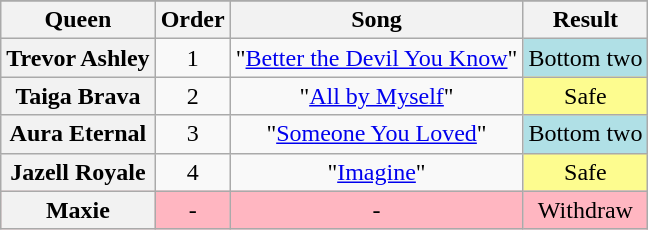<table class="wikitable plainrowheaders" style="text-align:center;">
<tr>
</tr>
<tr>
<th scope="col">Queen</th>
<th scope="col">Order</th>
<th scope="col">Song</th>
<th scope="col">Result</th>
</tr>
<tr>
<th>Trevor Ashley</th>
<td>1</td>
<td>"<a href='#'>Better the Devil You Know</a>"</td>
<td style="background:#B0E0E6;">Bottom two</td>
</tr>
<tr>
<th>Taiga Brava</th>
<td>2</td>
<td>"<a href='#'>All by Myself</a>"</td>
<td style="background:#FDFC8F;">Safe</td>
</tr>
<tr>
<th>Aura Eternal</th>
<td>3</td>
<td>"<a href='#'>Someone You Loved</a>"</td>
<td style="background:#B0E0E6;">Bottom two</td>
</tr>
<tr>
<th>Jazell Royale</th>
<td>4</td>
<td>"<a href='#'>Imagine</a>"</td>
<td style="background:#FDFC8F;">Safe</td>
</tr>
<tr style="background:lightpink;">
<th>Maxie</th>
<td>-</td>
<td>-</td>
<td>Withdraw</td>
</tr>
</table>
